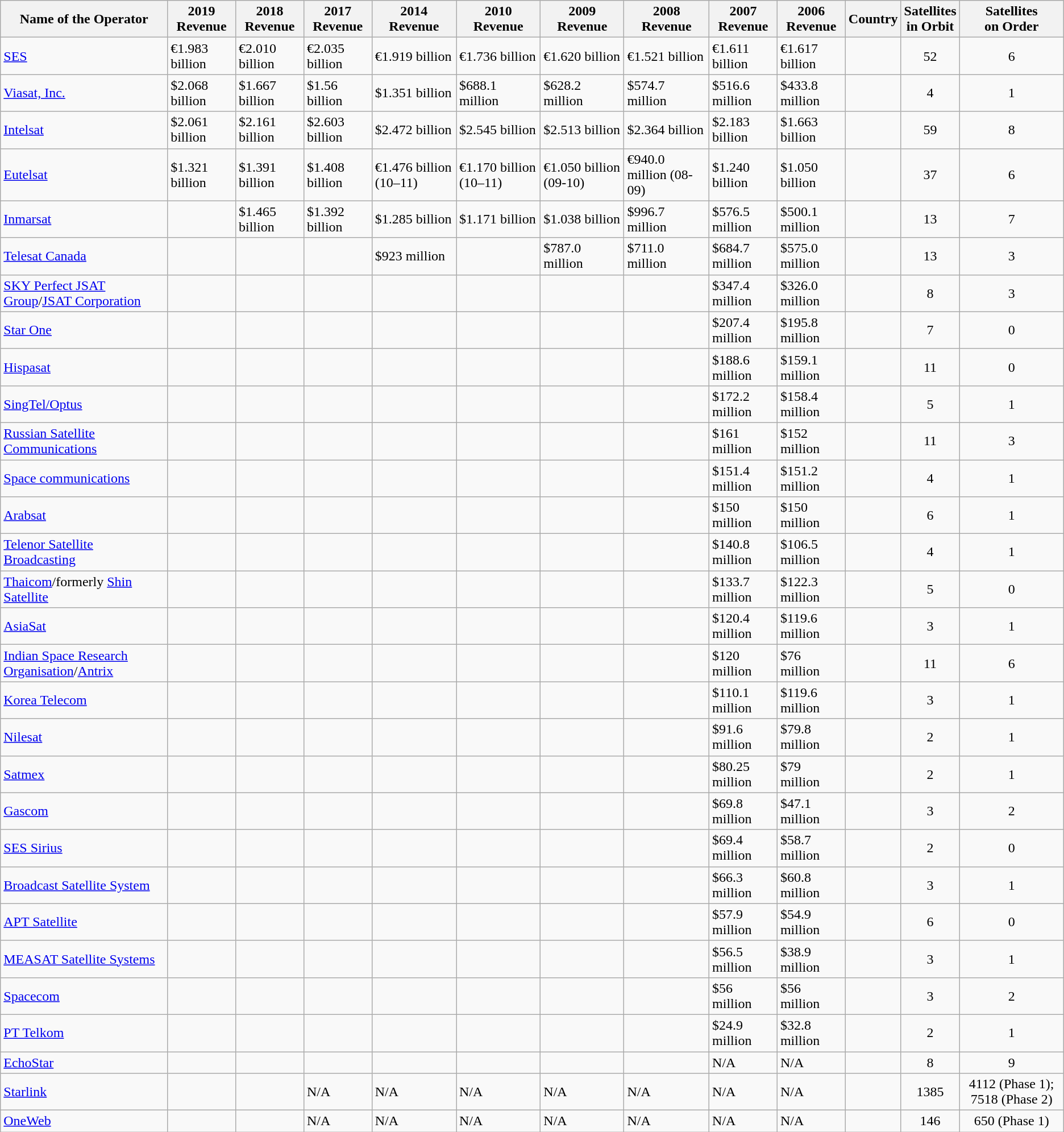<table class="wikitable sortable" style="font-size:100%;">
<tr>
<th class="unsortable">Name of the Operator</th>
<th>2019 Revenue</th>
<th>2018 Revenue</th>
<th>2017 Revenue</th>
<th>2014 Revenue</th>
<th>2010 Revenue</th>
<th>2009 Revenue</th>
<th>2008 Revenue</th>
<th>2007 Revenue</th>
<th>2006 Revenue</th>
<th>Country</th>
<th>Satellites<br>in Orbit</th>
<th>Satellites<br>on Order</th>
</tr>
<tr>
<td><a href='#'>SES</a></td>
<td>€1.983 billion</td>
<td>€2.010 billion</td>
<td>€2.035 billion</td>
<td>€1.919 billion</td>
<td>€1.736 billion</td>
<td>€1.620 billion</td>
<td>€1.521 billion</td>
<td>€1.611 billion</td>
<td>€1.617 billion</td>
<td></td>
<td align="center">52</td>
<td align="center">6</td>
</tr>
<tr>
<td><a href='#'>Viasat, Inc.</a></td>
<td>$2.068 billion</td>
<td>$1.667 billion</td>
<td>$1.56 billion</td>
<td>$1.351 billion</td>
<td>$688.1 million</td>
<td>$628.2 million</td>
<td>$574.7 million</td>
<td>$516.6 million</td>
<td>$433.8 million</td>
<td></td>
<td align="center">4</td>
<td align="center">1</td>
</tr>
<tr>
<td><a href='#'>Intelsat</a></td>
<td>$2.061 billion</td>
<td>$2.161 billion</td>
<td>$2.603 billion </td>
<td>$2.472 billion</td>
<td>$2.545 billion</td>
<td>$2.513 billion</td>
<td>$2.364 billion</td>
<td>$2.183 billion</td>
<td>$1.663 billion</td>
<td></td>
<td align="center">59</td>
<td align="center">8</td>
</tr>
<tr>
<td><a href='#'>Eutelsat</a></td>
<td>$1.321 billion</td>
<td>$1.391 billion</td>
<td>$1.408 billion</td>
<td>€1.476 billion (10–11)</td>
<td>€1.170 billion (10–11)</td>
<td>€1.050 billion (09-10)</td>
<td>€940.0 million (08-09)</td>
<td>$1.240 billion</td>
<td>$1.050 billion</td>
<td></td>
<td align="center">37</td>
<td align="center">6</td>
</tr>
<tr>
<td><a href='#'>Inmarsat</a></td>
<td></td>
<td>$1.465 billion</td>
<td>$1.392 billion</td>
<td>$1.285 billion </td>
<td>$1.171 billion </td>
<td>$1.038 billion </td>
<td>$996.7 million </td>
<td>$576.5 million </td>
<td>$500.1 million</td>
<td></td>
<td align="center">13</td>
<td align="center">7</td>
</tr>
<tr>
<td><a href='#'>Telesat Canada</a></td>
<td></td>
<td></td>
<td></td>
<td>$923 million</td>
<td></td>
<td>$787.0 million</td>
<td>$711.0 million</td>
<td>$684.7 million</td>
<td>$575.0 million</td>
<td></td>
<td align="center">13</td>
<td align="center">3</td>
</tr>
<tr>
<td><a href='#'>SKY Perfect JSAT Group</a>/<a href='#'>JSAT Corporation</a></td>
<td></td>
<td></td>
<td></td>
<td></td>
<td></td>
<td></td>
<td></td>
<td>$347.4 million</td>
<td>$326.0 million</td>
<td></td>
<td align="center">8</td>
<td align="center">3</td>
</tr>
<tr>
<td><a href='#'>Star One</a></td>
<td></td>
<td></td>
<td></td>
<td></td>
<td></td>
<td></td>
<td></td>
<td>$207.4 million</td>
<td>$195.8 million</td>
<td></td>
<td align="center">7</td>
<td align="center">0</td>
</tr>
<tr>
<td><a href='#'>Hispasat</a></td>
<td></td>
<td></td>
<td></td>
<td></td>
<td></td>
<td></td>
<td></td>
<td>$188.6 million</td>
<td>$159.1 million</td>
<td></td>
<td align="center">11</td>
<td align="center">0</td>
</tr>
<tr>
<td><a href='#'>SingTel/Optus</a></td>
<td></td>
<td></td>
<td></td>
<td></td>
<td></td>
<td></td>
<td></td>
<td>$172.2 million</td>
<td>$158.4 million</td>
<td></td>
<td align="center">5</td>
<td align="center">1</td>
</tr>
<tr>
<td><a href='#'>Russian Satellite Communications</a></td>
<td></td>
<td></td>
<td></td>
<td></td>
<td></td>
<td></td>
<td></td>
<td>$161 million</td>
<td>$152 million</td>
<td></td>
<td align="center">11</td>
<td align="center">3</td>
</tr>
<tr>
<td><a href='#'>Space communications</a></td>
<td></td>
<td></td>
<td></td>
<td></td>
<td></td>
<td></td>
<td></td>
<td>$151.4 million</td>
<td>$151.2 million</td>
<td></td>
<td align="center">4</td>
<td align="center">1</td>
</tr>
<tr>
<td><a href='#'>Arabsat</a></td>
<td></td>
<td></td>
<td></td>
<td></td>
<td></td>
<td></td>
<td></td>
<td>$150 million</td>
<td>$150 million</td>
<td></td>
<td align="center">6</td>
<td align="center">1</td>
</tr>
<tr>
<td><a href='#'>Telenor Satellite Broadcasting</a></td>
<td></td>
<td></td>
<td></td>
<td></td>
<td></td>
<td></td>
<td></td>
<td>$140.8 million</td>
<td>$106.5 million</td>
<td></td>
<td align="center">4</td>
<td align="center">1</td>
</tr>
<tr>
<td><a href='#'>Thaicom</a>/formerly <a href='#'>Shin Satellite</a></td>
<td></td>
<td></td>
<td></td>
<td></td>
<td></td>
<td></td>
<td></td>
<td>$133.7 million</td>
<td>$122.3 million</td>
<td></td>
<td align="center">5</td>
<td align="center">0</td>
</tr>
<tr>
<td><a href='#'>AsiaSat</a></td>
<td></td>
<td></td>
<td></td>
<td></td>
<td></td>
<td></td>
<td></td>
<td>$120.4 million</td>
<td>$119.6 million</td>
<td></td>
<td align="center">3</td>
<td align="center">1</td>
</tr>
<tr>
<td><a href='#'>Indian Space Research Organisation</a>/<a href='#'>Antrix</a></td>
<td></td>
<td></td>
<td></td>
<td></td>
<td></td>
<td></td>
<td></td>
<td>$120 million</td>
<td>$76 million</td>
<td></td>
<td align="center">11</td>
<td align="center">6</td>
</tr>
<tr>
<td><a href='#'>Korea Telecom</a></td>
<td></td>
<td></td>
<td></td>
<td></td>
<td></td>
<td></td>
<td></td>
<td>$110.1 million</td>
<td>$119.6 million</td>
<td></td>
<td align="center">3</td>
<td align="center">1</td>
</tr>
<tr>
<td><a href='#'>Nilesat</a></td>
<td></td>
<td></td>
<td></td>
<td></td>
<td></td>
<td></td>
<td></td>
<td>$91.6 million</td>
<td>$79.8 million</td>
<td></td>
<td align="center">2</td>
<td align="center">1</td>
</tr>
<tr>
<td><a href='#'>Satmex</a></td>
<td></td>
<td></td>
<td></td>
<td></td>
<td></td>
<td></td>
<td></td>
<td>$80.25 million</td>
<td>$79 million</td>
<td></td>
<td align="center">2</td>
<td align="center">1</td>
</tr>
<tr>
<td><a href='#'>Gascom</a></td>
<td></td>
<td></td>
<td></td>
<td></td>
<td></td>
<td></td>
<td></td>
<td>$69.8 million</td>
<td>$47.1 million</td>
<td></td>
<td align="center">3</td>
<td align="center">2</td>
</tr>
<tr>
<td><a href='#'>SES Sirius</a></td>
<td></td>
<td></td>
<td></td>
<td></td>
<td></td>
<td></td>
<td></td>
<td>$69.4 million</td>
<td>$58.7 million</td>
<td></td>
<td align="center">2</td>
<td align="center">0</td>
</tr>
<tr>
<td><a href='#'>Broadcast Satellite System</a></td>
<td></td>
<td></td>
<td></td>
<td></td>
<td></td>
<td></td>
<td></td>
<td>$66.3 million</td>
<td>$60.8 million</td>
<td></td>
<td align="center">3</td>
<td align="center">1</td>
</tr>
<tr>
<td><a href='#'>APT Satellite</a></td>
<td></td>
<td></td>
<td></td>
<td></td>
<td></td>
<td></td>
<td></td>
<td>$57.9 million</td>
<td>$54.9 million</td>
<td></td>
<td align="center">6</td>
<td align="center">0</td>
</tr>
<tr>
<td><a href='#'>MEASAT Satellite Systems</a></td>
<td></td>
<td></td>
<td></td>
<td></td>
<td></td>
<td></td>
<td></td>
<td>$56.5 million</td>
<td>$38.9 million</td>
<td></td>
<td align="center">3</td>
<td align="center">1</td>
</tr>
<tr>
<td><a href='#'>Spacecom</a></td>
<td></td>
<td></td>
<td></td>
<td></td>
<td></td>
<td></td>
<td></td>
<td>$56 million</td>
<td>$56 million</td>
<td></td>
<td align="center">3</td>
<td align="center">2</td>
</tr>
<tr>
<td><a href='#'>PT Telkom</a></td>
<td></td>
<td></td>
<td></td>
<td></td>
<td></td>
<td></td>
<td></td>
<td>$24.9 million</td>
<td>$32.8 million</td>
<td></td>
<td align="center">2</td>
<td align="center">1</td>
</tr>
<tr>
<td><a href='#'>EchoStar</a></td>
<td></td>
<td></td>
<td></td>
<td></td>
<td></td>
<td></td>
<td></td>
<td>N/A</td>
<td>N/A</td>
<td></td>
<td align="center">8</td>
<td align="center">9</td>
</tr>
<tr>
<td><a href='#'>Starlink</a></td>
<td></td>
<td></td>
<td>N/A</td>
<td>N/A</td>
<td>N/A</td>
<td>N/A</td>
<td>N/A</td>
<td>N/A</td>
<td>N/A</td>
<td></td>
<td align="center">1385</td>
<td align="center">4112 (Phase 1); 7518 (Phase 2)</td>
</tr>
<tr>
<td><a href='#'>OneWeb</a></td>
<td></td>
<td></td>
<td>N/A</td>
<td>N/A</td>
<td>N/A</td>
<td>N/A</td>
<td>N/A</td>
<td>N/A</td>
<td>N/A</td>
<td></td>
<td align="center">146</td>
<td align="center">650 (Phase 1)</td>
</tr>
</table>
